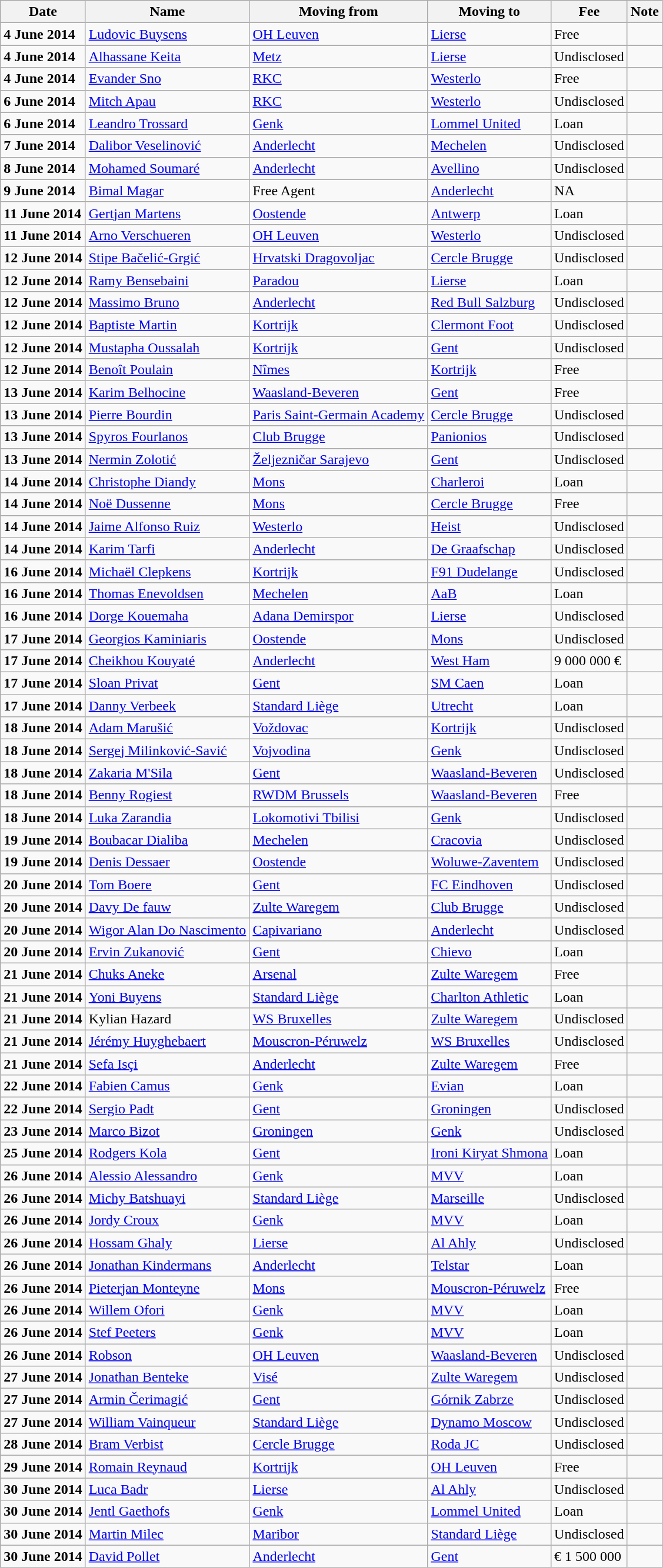<table class="wikitable sortable">
<tr>
<th>Date</th>
<th>Name</th>
<th>Moving from</th>
<th>Moving to</th>
<th>Fee</th>
<th>Note</th>
</tr>
<tr>
<td><strong>4 June 2014</strong></td>
<td><a href='#'>Ludovic Buysens</a></td>
<td><a href='#'>OH Leuven</a></td>
<td><a href='#'>Lierse</a></td>
<td>Free </td>
<td></td>
</tr>
<tr>
<td><strong>4 June 2014</strong></td>
<td> <a href='#'>Alhassane Keita</a></td>
<td> <a href='#'>Metz</a></td>
<td><a href='#'>Lierse</a></td>
<td>Undisclosed </td>
<td></td>
</tr>
<tr>
<td><strong>4 June 2014</strong></td>
<td> <a href='#'>Evander Sno</a></td>
<td> <a href='#'>RKC</a></td>
<td><a href='#'>Westerlo</a></td>
<td>Free </td>
<td></td>
</tr>
<tr>
<td><strong>6 June 2014</strong></td>
<td> <a href='#'>Mitch Apau</a></td>
<td> <a href='#'>RKC</a></td>
<td><a href='#'>Westerlo</a></td>
<td>Undisclosed </td>
<td></td>
</tr>
<tr>
<td><strong>6 June 2014</strong></td>
<td><a href='#'>Leandro Trossard</a></td>
<td><a href='#'>Genk</a></td>
<td><a href='#'>Lommel United</a></td>
<td>Loan </td>
<td align=center></td>
</tr>
<tr>
<td><strong>7 June 2014</strong></td>
<td> <a href='#'>Dalibor Veselinović</a></td>
<td><a href='#'>Anderlecht</a></td>
<td><a href='#'>Mechelen</a></td>
<td>Undisclosed </td>
<td align=center></td>
</tr>
<tr>
<td><strong>8 June 2014</strong></td>
<td><a href='#'>Mohamed Soumaré</a></td>
<td><a href='#'>Anderlecht</a></td>
<td> <a href='#'>Avellino</a></td>
<td>Undisclosed </td>
<td></td>
</tr>
<tr>
<td><strong>9 June 2014</strong></td>
<td> <a href='#'>Bimal Magar</a></td>
<td>Free Agent</td>
<td><a href='#'>Anderlecht</a></td>
<td>NA </td>
<td></td>
</tr>
<tr>
<td><strong>11 June 2014</strong></td>
<td><a href='#'>Gertjan Martens</a></td>
<td><a href='#'>Oostende</a></td>
<td><a href='#'>Antwerp</a></td>
<td>Loan </td>
<td></td>
</tr>
<tr>
<td><strong>11 June 2014</strong></td>
<td><a href='#'>Arno Verschueren</a></td>
<td><a href='#'>OH Leuven</a></td>
<td><a href='#'>Westerlo</a></td>
<td>Undisclosed </td>
<td></td>
</tr>
<tr>
<td><strong>12 June 2014</strong></td>
<td> <a href='#'>Stipe Bačelić-Grgić</a></td>
<td> <a href='#'>Hrvatski Dragovoljac</a></td>
<td><a href='#'>Cercle Brugge</a></td>
<td>Undisclosed </td>
<td></td>
</tr>
<tr>
<td><strong>12 June 2014</strong></td>
<td> <a href='#'>Ramy Bensebaini</a></td>
<td> <a href='#'>Paradou</a></td>
<td><a href='#'>Lierse</a></td>
<td>Loan </td>
<td></td>
</tr>
<tr>
<td><strong>12 June 2014</strong></td>
<td><a href='#'>Massimo Bruno</a></td>
<td><a href='#'>Anderlecht</a></td>
<td> <a href='#'>Red Bull Salzburg</a></td>
<td>Undisclosed </td>
<td></td>
</tr>
<tr>
<td><strong>12 June 2014</strong></td>
<td> <a href='#'>Baptiste Martin</a></td>
<td><a href='#'>Kortrijk</a></td>
<td> <a href='#'>Clermont Foot</a></td>
<td>Undisclosed </td>
<td></td>
</tr>
<tr>
<td><strong>12 June 2014</strong></td>
<td><a href='#'>Mustapha Oussalah</a></td>
<td><a href='#'>Kortrijk</a></td>
<td><a href='#'>Gent</a></td>
<td>Undisclosed </td>
<td></td>
</tr>
<tr>
<td><strong>12 June 2014</strong></td>
<td> <a href='#'>Benoît Poulain</a></td>
<td> <a href='#'>Nîmes</a></td>
<td><a href='#'>Kortrijk</a></td>
<td>Free </td>
<td></td>
</tr>
<tr>
<td><strong>13 June 2014</strong></td>
<td> <a href='#'>Karim Belhocine</a></td>
<td><a href='#'>Waasland-Beveren</a></td>
<td><a href='#'>Gent</a></td>
<td>Free </td>
<td></td>
</tr>
<tr>
<td><strong>13 June 2014</strong></td>
<td> <a href='#'>Pierre Bourdin</a></td>
<td> <a href='#'>Paris Saint-Germain Academy</a></td>
<td><a href='#'>Cercle Brugge</a></td>
<td>Undisclosed </td>
<td></td>
</tr>
<tr>
<td><strong>13 June 2014</strong></td>
<td> <a href='#'>Spyros Fourlanos</a></td>
<td><a href='#'>Club Brugge</a></td>
<td> <a href='#'>Panionios</a></td>
<td>Undisclosed </td>
<td></td>
</tr>
<tr>
<td><strong>13 June 2014</strong></td>
<td> <a href='#'>Nermin Zolotić</a></td>
<td> <a href='#'>Željezničar Sarajevo</a></td>
<td><a href='#'>Gent</a></td>
<td>Undisclosed </td>
<td></td>
</tr>
<tr>
<td><strong>14 June 2014</strong></td>
<td> <a href='#'>Christophe Diandy</a></td>
<td><a href='#'>Mons</a></td>
<td><a href='#'>Charleroi</a></td>
<td>Loan </td>
<td></td>
</tr>
<tr>
<td><strong>14 June 2014</strong></td>
<td><a href='#'>Noë Dussenne</a></td>
<td><a href='#'>Mons</a></td>
<td><a href='#'>Cercle Brugge</a></td>
<td>Free </td>
<td></td>
</tr>
<tr>
<td><strong>14 June 2014</strong></td>
<td> <a href='#'>Jaime Alfonso Ruiz</a></td>
<td><a href='#'>Westerlo</a></td>
<td><a href='#'>Heist</a></td>
<td>Undisclosed </td>
<td></td>
</tr>
<tr>
<td><strong>14 June 2014</strong></td>
<td><a href='#'>Karim Tarfi</a></td>
<td><a href='#'>Anderlecht</a></td>
<td> <a href='#'>De Graafschap</a></td>
<td>Undisclosed </td>
<td></td>
</tr>
<tr>
<td><strong>16 June 2014</strong></td>
<td><a href='#'>Michaël Clepkens</a></td>
<td><a href='#'>Kortrijk</a></td>
<td> <a href='#'>F91 Dudelange</a></td>
<td>Undisclosed </td>
<td></td>
</tr>
<tr>
<td><strong>16 June 2014</strong></td>
<td> <a href='#'>Thomas Enevoldsen</a></td>
<td><a href='#'>Mechelen</a></td>
<td> <a href='#'>AaB</a></td>
<td>Loan </td>
<td></td>
</tr>
<tr>
<td><strong>16 June 2014</strong></td>
<td> <a href='#'>Dorge Kouemaha</a></td>
<td> <a href='#'>Adana Demirspor</a></td>
<td><a href='#'>Lierse</a></td>
<td>Undisclosed </td>
<td></td>
</tr>
<tr>
<td><strong>17 June 2014</strong></td>
<td><a href='#'>Georgios Kaminiaris</a></td>
<td><a href='#'>Oostende</a></td>
<td><a href='#'>Mons</a></td>
<td>Undisclosed </td>
<td></td>
</tr>
<tr>
<td><strong>17 June 2014</strong></td>
<td> <a href='#'>Cheikhou Kouyaté</a></td>
<td><a href='#'>Anderlecht</a></td>
<td> <a href='#'>West Ham</a></td>
<td>9 000 000 € </td>
<td></td>
</tr>
<tr>
<td><strong>17 June 2014</strong></td>
<td> <a href='#'>Sloan Privat</a></td>
<td><a href='#'>Gent</a></td>
<td> <a href='#'>SM Caen</a></td>
<td>Loan </td>
<td></td>
</tr>
<tr>
<td><strong>17 June 2014</strong></td>
<td> <a href='#'>Danny Verbeek</a></td>
<td><a href='#'>Standard Liège</a></td>
<td> <a href='#'>Utrecht</a></td>
<td>Loan </td>
<td align=center></td>
</tr>
<tr>
<td><strong>18 June 2014</strong></td>
<td> <a href='#'>Adam Marušić</a></td>
<td> <a href='#'>Voždovac</a></td>
<td><a href='#'>Kortrijk</a></td>
<td>Undisclosed </td>
<td></td>
</tr>
<tr>
<td><strong>18 June 2014</strong></td>
<td> <a href='#'>Sergej Milinković-Savić</a></td>
<td> <a href='#'>Vojvodina</a></td>
<td><a href='#'>Genk</a></td>
<td>Undisclosed </td>
<td></td>
</tr>
<tr>
<td><strong>18 June 2014</strong></td>
<td> <a href='#'>Zakaria M'Sila</a></td>
<td><a href='#'>Gent</a></td>
<td><a href='#'>Waasland-Beveren</a></td>
<td>Undisclosed </td>
<td></td>
</tr>
<tr>
<td><strong>18 June 2014</strong></td>
<td><a href='#'>Benny Rogiest</a></td>
<td><a href='#'>RWDM Brussels</a></td>
<td><a href='#'>Waasland-Beveren</a></td>
<td>Free </td>
<td></td>
</tr>
<tr>
<td><strong>18 June 2014</strong></td>
<td> <a href='#'>Luka Zarandia</a></td>
<td> <a href='#'>Lokomotivi Tbilisi</a></td>
<td><a href='#'>Genk</a></td>
<td>Undisclosed </td>
<td></td>
</tr>
<tr>
<td><strong>19 June 2014</strong></td>
<td> <a href='#'>Boubacar Dialiba</a></td>
<td><a href='#'>Mechelen</a></td>
<td> <a href='#'>Cracovia</a></td>
<td>Undisclosed </td>
<td></td>
</tr>
<tr>
<td><strong>19 June 2014</strong></td>
<td><a href='#'>Denis Dessaer</a></td>
<td><a href='#'>Oostende</a></td>
<td><a href='#'>Woluwe-Zaventem</a></td>
<td>Undisclosed </td>
<td></td>
</tr>
<tr>
<td><strong>20 June 2014</strong></td>
<td> <a href='#'>Tom Boere</a></td>
<td><a href='#'>Gent</a></td>
<td> <a href='#'>FC Eindhoven</a></td>
<td>Undisclosed </td>
<td align=center></td>
</tr>
<tr>
<td><strong>20 June 2014</strong></td>
<td><a href='#'>Davy De fauw</a></td>
<td><a href='#'>Zulte Waregem</a></td>
<td><a href='#'>Club Brugge</a></td>
<td>Undisclosed </td>
<td></td>
</tr>
<tr>
<td><strong>20 June 2014</strong></td>
<td> <a href='#'>Wigor Alan Do Nascimento</a></td>
<td> <a href='#'>Capivariano</a></td>
<td><a href='#'>Anderlecht</a></td>
<td>Undisclosed </td>
<td></td>
</tr>
<tr>
<td><strong>20 June 2014</strong></td>
<td> <a href='#'>Ervin Zukanović</a></td>
<td><a href='#'>Gent</a></td>
<td> <a href='#'>Chievo</a></td>
<td>Loan </td>
<td></td>
</tr>
<tr>
<td><strong>21 June 2014</strong></td>
<td> <a href='#'>Chuks Aneke</a></td>
<td> <a href='#'>Arsenal</a></td>
<td><a href='#'>Zulte Waregem</a></td>
<td>Free </td>
<td align=center></td>
</tr>
<tr>
<td><strong>21 June 2014</strong></td>
<td><a href='#'>Yoni Buyens</a></td>
<td><a href='#'>Standard Liège</a></td>
<td> <a href='#'>Charlton Athletic</a></td>
<td>Loan </td>
<td></td>
</tr>
<tr>
<td><strong>21 June 2014</strong></td>
<td>Kylian Hazard</td>
<td><a href='#'>WS Bruxelles</a></td>
<td><a href='#'>Zulte Waregem</a></td>
<td>Undisclosed </td>
<td></td>
</tr>
<tr>
<td><strong>21 June 2014</strong></td>
<td><a href='#'>Jérémy Huyghebaert</a></td>
<td><a href='#'>Mouscron-Péruwelz</a></td>
<td><a href='#'>WS Bruxelles</a></td>
<td>Undisclosed </td>
<td></td>
</tr>
<tr>
<td><strong>21 June 2014</strong></td>
<td> <a href='#'>Sefa Isçi</a></td>
<td><a href='#'>Anderlecht</a></td>
<td><a href='#'>Zulte Waregem</a></td>
<td>Free </td>
<td></td>
</tr>
<tr>
<td><strong>22 June 2014</strong></td>
<td> <a href='#'>Fabien Camus</a></td>
<td><a href='#'>Genk</a></td>
<td> <a href='#'>Evian</a></td>
<td>Loan </td>
<td></td>
</tr>
<tr>
<td><strong>22 June 2014</strong></td>
<td> <a href='#'>Sergio Padt</a></td>
<td><a href='#'>Gent</a></td>
<td> <a href='#'>Groningen</a></td>
<td>Undisclosed </td>
<td></td>
</tr>
<tr>
<td><strong>23 June 2014</strong></td>
<td> <a href='#'>Marco Bizot</a></td>
<td> <a href='#'>Groningen</a></td>
<td><a href='#'>Genk</a></td>
<td>Undisclosed </td>
<td></td>
</tr>
<tr>
<td><strong>25 June 2014</strong></td>
<td> <a href='#'>Rodgers Kola</a></td>
<td><a href='#'>Gent</a></td>
<td> <a href='#'>Ironi Kiryat Shmona</a></td>
<td>Loan </td>
<td></td>
</tr>
<tr>
<td><strong>26 June 2014</strong></td>
<td><a href='#'>Alessio Alessandro</a></td>
<td><a href='#'>Genk</a></td>
<td> <a href='#'>MVV</a></td>
<td>Loan </td>
<td></td>
</tr>
<tr>
<td><strong>26 June 2014</strong></td>
<td><a href='#'>Michy Batshuayi</a></td>
<td><a href='#'>Standard Liège</a></td>
<td> <a href='#'>Marseille</a></td>
<td>Undisclosed </td>
<td></td>
</tr>
<tr>
<td><strong>26 June 2014</strong></td>
<td><a href='#'>Jordy Croux</a></td>
<td><a href='#'>Genk</a></td>
<td> <a href='#'>MVV</a></td>
<td>Loan </td>
<td align=center></td>
</tr>
<tr>
<td><strong>26 June 2014</strong></td>
<td> <a href='#'>Hossam Ghaly</a></td>
<td><a href='#'>Lierse</a></td>
<td> <a href='#'>Al Ahly</a></td>
<td>Undisclosed </td>
<td></td>
</tr>
<tr>
<td><strong>26 June 2014</strong></td>
<td><a href='#'>Jonathan Kindermans</a></td>
<td><a href='#'>Anderlecht</a></td>
<td> <a href='#'>Telstar</a></td>
<td>Loan </td>
<td></td>
</tr>
<tr>
<td><strong>26 June 2014</strong></td>
<td><a href='#'>Pieterjan Monteyne</a></td>
<td><a href='#'>Mons</a></td>
<td><a href='#'>Mouscron-Péruwelz</a></td>
<td>Free </td>
<td></td>
</tr>
<tr>
<td><strong>26 June 2014</strong></td>
<td><a href='#'>Willem Ofori</a></td>
<td><a href='#'>Genk</a></td>
<td> <a href='#'>MVV</a></td>
<td>Loan </td>
<td></td>
</tr>
<tr>
<td><strong>26 June 2014</strong></td>
<td><a href='#'>Stef Peeters</a></td>
<td><a href='#'>Genk</a></td>
<td> <a href='#'>MVV</a></td>
<td>Loan </td>
<td></td>
</tr>
<tr>
<td><strong>26 June 2014</strong></td>
<td> <a href='#'>Robson</a></td>
<td><a href='#'>OH Leuven</a></td>
<td><a href='#'>Waasland-Beveren</a></td>
<td>Undisclosed </td>
<td></td>
</tr>
<tr>
<td><strong>27 June 2014</strong></td>
<td><a href='#'>Jonathan Benteke</a></td>
<td><a href='#'>Visé</a></td>
<td><a href='#'>Zulte Waregem</a></td>
<td>Undisclosed </td>
<td></td>
</tr>
<tr>
<td><strong>27 June 2014</strong></td>
<td> <a href='#'>Armin Čerimagić</a></td>
<td><a href='#'>Gent</a></td>
<td> <a href='#'>Górnik Zabrze</a></td>
<td>Undisclosed </td>
<td align=center></td>
</tr>
<tr>
<td><strong>27 June 2014</strong></td>
<td> <a href='#'>William Vainqueur</a></td>
<td><a href='#'>Standard Liège</a></td>
<td> <a href='#'>Dynamo Moscow</a></td>
<td>Undisclosed </td>
<td></td>
</tr>
<tr>
<td><strong>28 June 2014</strong></td>
<td><a href='#'>Bram Verbist</a></td>
<td><a href='#'>Cercle Brugge</a></td>
<td> <a href='#'>Roda JC</a></td>
<td>Undisclosed </td>
<td align=center></td>
</tr>
<tr>
<td><strong>29 June 2014</strong></td>
<td> <a href='#'>Romain Reynaud</a></td>
<td><a href='#'>Kortrijk</a></td>
<td><a href='#'>OH Leuven</a></td>
<td>Free </td>
<td align=center></td>
</tr>
<tr>
<td><strong>30 June 2014</strong></td>
<td> <a href='#'>Luca Badr</a></td>
<td><a href='#'>Lierse</a></td>
<td> <a href='#'>Al Ahly</a></td>
<td>Undisclosed </td>
<td></td>
</tr>
<tr>
<td><strong>30 June 2014</strong></td>
<td><a href='#'>Jentl Gaethofs</a></td>
<td><a href='#'>Genk</a></td>
<td><a href='#'>Lommel United</a></td>
<td>Loan </td>
<td align=center></td>
</tr>
<tr>
<td><strong>30 June 2014</strong></td>
<td> <a href='#'>Martin Milec</a></td>
<td> <a href='#'>Maribor</a></td>
<td><a href='#'>Standard Liège</a></td>
<td>Undisclosed </td>
<td></td>
</tr>
<tr>
<td><strong>30 June 2014</strong></td>
<td><a href='#'>David Pollet</a></td>
<td><a href='#'>Anderlecht</a></td>
<td><a href='#'>Gent</a></td>
<td>€ 1 500 000 </td>
<td></td>
</tr>
</table>
